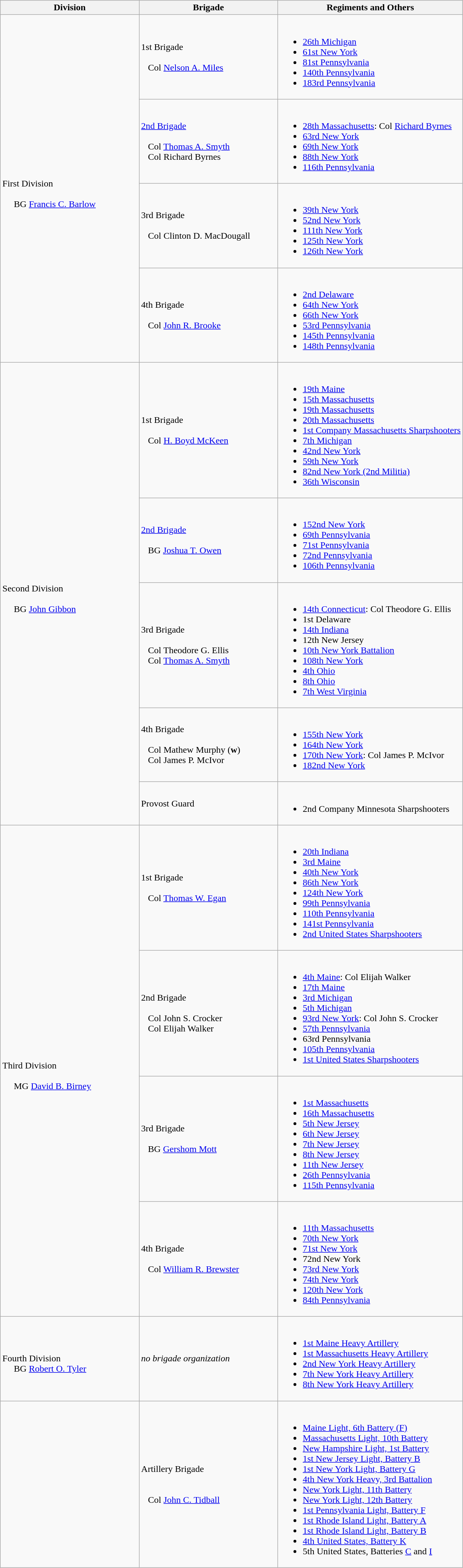<table class="wikitable">
<tr>
<th width=30%>Division</th>
<th width=30%>Brigade</th>
<th>Regiments and Others</th>
</tr>
<tr>
<td rowspan=4><br>First Division<br>
<br>    
BG <a href='#'>Francis C. Barlow</a></td>
<td>1st Brigade<br><br>  
Col <a href='#'>Nelson A. Miles</a></td>
<td><br><ul><li><a href='#'>26th Michigan</a></li><li><a href='#'>61st New York</a></li><li><a href='#'>81st Pennsylvania</a></li><li><a href='#'>140th Pennsylvania</a></li><li><a href='#'>183rd Pennsylvania</a></li></ul></td>
</tr>
<tr>
<td><a href='#'>2nd Brigade</a><br><br>  
Col <a href='#'>Thomas A. Smyth</a>
<br>  
Col Richard Byrnes</td>
<td><br><ul><li><a href='#'>28th Massachusetts</a>: Col <a href='#'>Richard Byrnes</a></li><li><a href='#'>63rd New York</a></li><li><a href='#'>69th New York</a></li><li><a href='#'>88th New York</a></li><li><a href='#'>116th Pennsylvania</a></li></ul></td>
</tr>
<tr>
<td>3rd Brigade<br><br>  
Col Clinton D. MacDougall</td>
<td><br><ul><li><a href='#'>39th New York</a></li><li><a href='#'>52nd New York</a></li><li><a href='#'>111th New York</a></li><li><a href='#'>125th New York</a></li><li><a href='#'>126th New York</a></li></ul></td>
</tr>
<tr>
<td>4th Brigade<br><br>  
Col <a href='#'>John R. Brooke</a></td>
<td><br><ul><li><a href='#'>2nd Delaware</a></li><li><a href='#'>64th New York</a></li><li><a href='#'>66th New York</a></li><li><a href='#'>53rd Pennsylvania</a></li><li><a href='#'>145th Pennsylvania</a></li><li><a href='#'>148th Pennsylvania</a></li></ul></td>
</tr>
<tr>
<td rowspan=5><br>Second Division<br>
<br>    
BG <a href='#'>John Gibbon</a></td>
<td>1st Brigade<br><br>  
Col <a href='#'>H. Boyd McKeen</a></td>
<td><br><ul><li><a href='#'>19th Maine</a></li><li><a href='#'>15th Massachusetts</a></li><li><a href='#'>19th Massachusetts</a></li><li><a href='#'>20th Massachusetts</a></li><li><a href='#'>1st Company Massachusetts Sharpshooters</a></li><li><a href='#'>7th Michigan</a></li><li><a href='#'>42nd New York</a></li><li><a href='#'>59th New York</a></li><li><a href='#'>82nd New York (2nd Militia)</a></li><li><a href='#'>36th Wisconsin</a></li></ul></td>
</tr>
<tr>
<td><a href='#'>2nd Brigade</a><br><br>  
BG <a href='#'>Joshua T. Owen</a></td>
<td><br><ul><li><a href='#'>152nd New York</a></li><li><a href='#'>69th Pennsylvania</a></li><li><a href='#'>71st Pennsylvania</a></li><li><a href='#'>72nd Pennsylvania</a></li><li><a href='#'>106th Pennsylvania</a></li></ul></td>
</tr>
<tr>
<td>3rd Brigade<br><br>  
Col Theodore G. Ellis
<br>  
Col <a href='#'>Thomas A. Smyth</a></td>
<td><br><ul><li><a href='#'>14th Connecticut</a>: Col Theodore G. Ellis</li><li>1st Delaware</li><li><a href='#'>14th Indiana</a></li><li>12th New Jersey</li><li><a href='#'>10th New York Battalion</a></li><li><a href='#'>108th New York</a></li><li><a href='#'>4th Ohio</a></li><li><a href='#'>8th Ohio</a></li><li><a href='#'>7th West Virginia</a></li></ul></td>
</tr>
<tr>
<td>4th Brigade<br><br>  
Col Mathew Murphy (<strong>w</strong>)
<br>  
Col James P. McIvor</td>
<td><br><ul><li><a href='#'>155th New York</a></li><li><a href='#'>164th New York</a></li><li><a href='#'>170th New York</a>: Col James P. McIvor</li><li><a href='#'>182nd New York</a></li></ul></td>
</tr>
<tr>
<td>Provost Guard</td>
<td><br><ul><li>2nd Company Minnesota Sharpshooters</li></ul></td>
</tr>
<tr>
<td rowspan=4><br>Third Division<br>
<br>    
MG <a href='#'>David B. Birney</a></td>
<td>1st Brigade<br><br>  
Col <a href='#'>Thomas W. Egan</a></td>
<td><br><ul><li><a href='#'>20th Indiana</a></li><li><a href='#'>3rd Maine</a></li><li><a href='#'>40th New York</a></li><li><a href='#'>86th New York</a></li><li><a href='#'>124th New York</a></li><li><a href='#'>99th Pennsylvania</a></li><li><a href='#'>110th Pennsylvania</a></li><li><a href='#'>141st Pennsylvania</a></li><li><a href='#'>2nd United States Sharpshooters</a></li></ul></td>
</tr>
<tr>
<td>2nd Brigade<br><br>  
Col John S. Crocker
<br>  
Col Elijah Walker</td>
<td><br><ul><li><a href='#'>4th Maine</a>: Col Elijah Walker</li><li><a href='#'>17th Maine</a></li><li><a href='#'>3rd Michigan</a></li><li><a href='#'>5th Michigan</a></li><li><a href='#'>93rd New York</a>: Col John S. Crocker</li><li><a href='#'>57th Pennsylvania</a></li><li>63rd Pennsylvania</li><li><a href='#'>105th Pennsylvania</a></li><li><a href='#'>1st United States Sharpshooters</a></li></ul></td>
</tr>
<tr>
<td>3rd Brigade<br><br>  
BG <a href='#'>Gershom Mott</a></td>
<td><br><ul><li><a href='#'>1st Massachusetts</a></li><li><a href='#'>16th Massachusetts</a></li><li><a href='#'>5th New Jersey</a></li><li><a href='#'>6th New Jersey</a></li><li><a href='#'>7th New Jersey</a></li><li><a href='#'>8th New Jersey</a></li><li><a href='#'>11th New Jersey</a></li><li><a href='#'>26th Pennsylvania</a></li><li><a href='#'>115th Pennsylvania</a></li></ul></td>
</tr>
<tr>
<td>4th Brigade<br><br>  
Col <a href='#'>William R. Brewster</a></td>
<td><br><ul><li><a href='#'>11th Massachusetts</a></li><li><a href='#'>70th New York</a></li><li><a href='#'>71st New York</a></li><li>72nd New York</li><li><a href='#'>73rd New York</a></li><li><a href='#'>74th New York</a></li><li><a href='#'>120th New York</a></li><li><a href='#'>84th Pennsylvania</a></li></ul></td>
</tr>
<tr>
<td rowspan=1><br>Fourth Division
<br>    
BG <a href='#'>Robert O. Tyler</a></td>
<td><em>no brigade organization</em></td>
<td><br><ul><li><a href='#'>1st Maine Heavy Artillery</a></li><li><a href='#'>1st Massachusetts Heavy Artillery</a></li><li><a href='#'>2nd New York Heavy Artillery</a></li><li><a href='#'>7th New York Heavy Artillery</a></li><li><a href='#'>8th New York Heavy Artillery</a></li></ul></td>
</tr>
<tr>
<td></td>
<td>Artillery Brigade<br><br><br>  
Col <a href='#'>John C. Tidball</a></td>
<td><br><ul><li><a href='#'>Maine Light, 6th Battery (F)</a></li><li><a href='#'>Massachusetts Light, 10th Battery</a></li><li><a href='#'>New Hampshire Light, 1st Battery</a></li><li><a href='#'>1st New Jersey Light, Battery B</a></li><li><a href='#'>1st New York Light, Battery G</a></li><li><a href='#'>4th New York Heavy, 3rd Battalion</a></li><li><a href='#'>New York Light, 11th Battery</a></li><li><a href='#'>New York Light, 12th Battery</a></li><li><a href='#'>1st Pennsylvania Light, Battery F</a></li><li><a href='#'>1st Rhode Island Light, Battery A</a></li><li><a href='#'>1st Rhode Island Light, Battery B</a></li><li><a href='#'>4th United States, Battery K</a></li><li>5th United States, Batteries <a href='#'>C</a> and <a href='#'>I</a></li></ul></td>
</tr>
</table>
